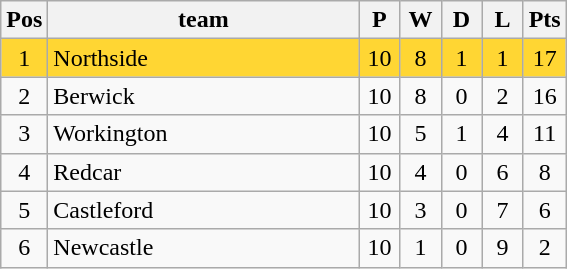<table class="wikitable" style="font-size: 100%">
<tr>
<th width=20>Pos</th>
<th width=200>team</th>
<th width=20>P</th>
<th width=20>W</th>
<th width=20>D</th>
<th width=20>L</th>
<th width=20>Pts</th>
</tr>
<tr align=center style="background: #FFD633;">
<td>1</td>
<td align="left">Northside</td>
<td>10</td>
<td>8</td>
<td>1</td>
<td>1</td>
<td>17</td>
</tr>
<tr align=center>
<td>2</td>
<td align="left">Berwick</td>
<td>10</td>
<td>8</td>
<td>0</td>
<td>2</td>
<td>16</td>
</tr>
<tr align=center>
<td>3</td>
<td align="left">Workington</td>
<td>10</td>
<td>5</td>
<td>1</td>
<td>4</td>
<td>11</td>
</tr>
<tr align=center>
<td>4</td>
<td align="left">Redcar</td>
<td>10</td>
<td>4</td>
<td>0</td>
<td>6</td>
<td>8</td>
</tr>
<tr align=center>
<td>5</td>
<td align="left">Castleford</td>
<td>10</td>
<td>3</td>
<td>0</td>
<td>7</td>
<td>6</td>
</tr>
<tr align=center>
<td>6</td>
<td align="left">Newcastle</td>
<td>10</td>
<td>1</td>
<td>0</td>
<td>9</td>
<td>2</td>
</tr>
</table>
